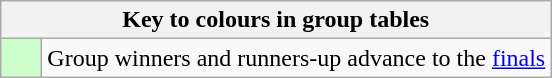<table class="wikitable" style="text-align:center">
<tr>
<th colspan=2>Key to colours in group tables</th>
</tr>
<tr>
<td style="background:#cfc; width:20px;"></td>
<td align=left>Group winners and runners-up advance to the <a href='#'>finals</a></td>
</tr>
</table>
